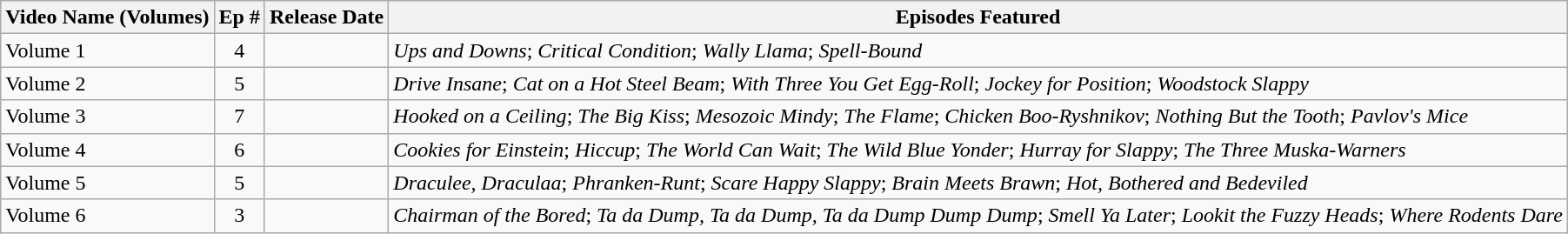<table class="wikitable">
<tr>
<th>Video Name (Volumes)</th>
<th>Ep #</th>
<th>Release Date</th>
<th>Episodes Featured</th>
</tr>
<tr>
<td>Volume 1</td>
<td align="center">4</td>
<td></td>
<td><em>Ups and Downs</em>; <em>Critical Condition</em>; <em>Wally Llama</em>; <em>Spell-Bound</em></td>
</tr>
<tr>
<td>Volume 2</td>
<td align="center">5</td>
<td></td>
<td><em>Drive Insane</em>; <em>Cat on a Hot Steel Beam</em>; <em>With Three You Get Egg-Roll</em>; <em>Jockey for Position</em>; <em>Woodstock Slappy</em></td>
</tr>
<tr>
<td>Volume 3</td>
<td align="center">7</td>
<td></td>
<td><em>Hooked on a Ceiling</em>; <em>The Big Kiss</em>; <em>Mesozoic Mindy</em>; <em>The Flame</em>; <em>Chicken Boo-Ryshnikov</em>; <em>Nothing But the Tooth</em>; <em>Pavlov's Mice</em></td>
</tr>
<tr>
<td>Volume 4</td>
<td align="center">6</td>
<td></td>
<td><em>Cookies for Einstein</em>; <em>Hiccup</em>; <em>The World Can Wait</em>; <em>The Wild Blue Yonder</em>; <em>Hurray for Slappy</em>; <em>The Three Muska-Warners</em></td>
</tr>
<tr>
<td>Volume 5</td>
<td align="center">5</td>
<td></td>
<td><em>Draculee, Draculaa</em>; <em>Phranken-Runt</em>; <em>Scare Happy Slappy</em>; <em>Brain Meets Brawn</em>; <em>Hot, Bothered and Bedeviled</em></td>
</tr>
<tr>
<td>Volume 6</td>
<td align="center">3</td>
<td></td>
<td><em>Chairman of the Bored</em>; <em>Ta da Dump, Ta da Dump, Ta da Dump Dump Dump</em>; <em>Smell Ya Later</em>; <em>Lookit the Fuzzy Heads</em>; <em>Where Rodents Dare</em></td>
</tr>
</table>
